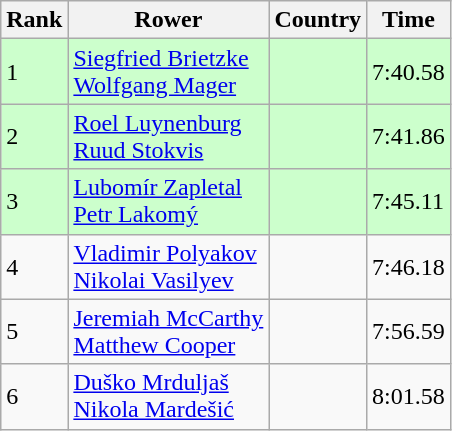<table class="wikitable sortable" style="text-align:middle">
<tr>
<th>Rank</th>
<th>Rower</th>
<th>Country</th>
<th>Time</th>
</tr>
<tr bgcolor=ccffcc>
<td>1</td>
<td><a href='#'>Siegfried Brietzke</a><br><a href='#'>Wolfgang Mager</a></td>
<td></td>
<td>7:40.58</td>
</tr>
<tr bgcolor=ccffcc>
<td>2</td>
<td><a href='#'>Roel Luynenburg</a><br><a href='#'>Ruud Stokvis</a></td>
<td></td>
<td>7:41.86</td>
</tr>
<tr bgcolor=ccffcc>
<td>3</td>
<td><a href='#'>Lubomír Zapletal</a><br><a href='#'>Petr Lakomý</a></td>
<td></td>
<td>7:45.11</td>
</tr>
<tr>
<td>4</td>
<td><a href='#'>Vladimir Polyakov</a><br><a href='#'>Nikolai Vasilyev</a></td>
<td></td>
<td>7:46.18</td>
</tr>
<tr>
<td>5</td>
<td><a href='#'>Jeremiah McCarthy</a><br><a href='#'>Matthew Cooper</a></td>
<td></td>
<td>7:56.59</td>
</tr>
<tr>
<td>6</td>
<td><a href='#'>Duško Mrduljaš</a><br><a href='#'>Nikola Mardešić</a></td>
<td></td>
<td>8:01.58</td>
</tr>
</table>
